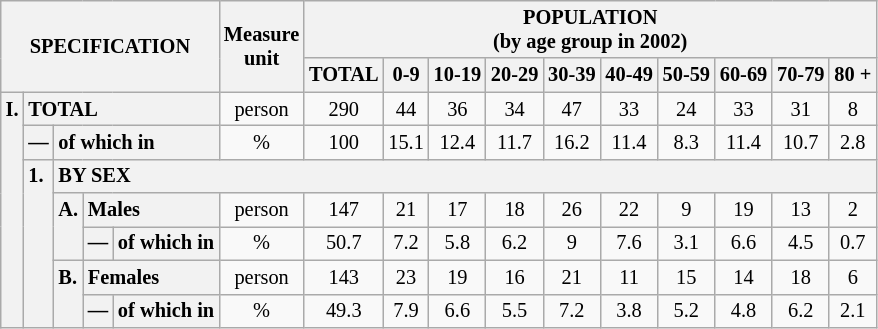<table class="wikitable" style="font-size:85%; text-align:center">
<tr>
<th rowspan="2" colspan="5">SPECIFICATION</th>
<th rowspan="2">Measure<br> unit</th>
<th colspan="10" rowspan="1">POPULATION<br> (by age group in 2002)</th>
</tr>
<tr>
<th>TOTAL</th>
<th>0-9</th>
<th>10-19</th>
<th>20-29</th>
<th>30-39</th>
<th>40-49</th>
<th>50-59</th>
<th>60-69</th>
<th>70-79</th>
<th>80 +</th>
</tr>
<tr>
<th style="text-align:left" valign="top" rowspan="7">I.</th>
<th style="text-align:left" colspan="4">TOTAL</th>
<td>person</td>
<td>290</td>
<td>44</td>
<td>36</td>
<td>34</td>
<td>47</td>
<td>33</td>
<td>24</td>
<td>33</td>
<td>31</td>
<td>8</td>
</tr>
<tr>
<th style="text-align:left" valign="top">—</th>
<th style="text-align:left" colspan="3">of which in</th>
<td>%</td>
<td>100</td>
<td>15.1</td>
<td>12.4</td>
<td>11.7</td>
<td>16.2</td>
<td>11.4</td>
<td>8.3</td>
<td>11.4</td>
<td>10.7</td>
<td>2.8</td>
</tr>
<tr>
<th style="text-align:left" valign="top" rowspan="5">1.</th>
<th style="text-align:left" colspan="14">BY SEX</th>
</tr>
<tr>
<th style="text-align:left" valign="top" rowspan="2">A.</th>
<th style="text-align:left" colspan="2">Males</th>
<td>person</td>
<td>147</td>
<td>21</td>
<td>17</td>
<td>18</td>
<td>26</td>
<td>22</td>
<td>9</td>
<td>19</td>
<td>13</td>
<td>2</td>
</tr>
<tr>
<th style="text-align:left" valign="top">—</th>
<th style="text-align:left" colspan="1">of which in</th>
<td>%</td>
<td>50.7</td>
<td>7.2</td>
<td>5.8</td>
<td>6.2</td>
<td>9</td>
<td>7.6</td>
<td>3.1</td>
<td>6.6</td>
<td>4.5</td>
<td>0.7</td>
</tr>
<tr>
<th style="text-align:left" valign="top" rowspan="2">B.</th>
<th style="text-align:left" colspan="2">Females</th>
<td>person</td>
<td>143</td>
<td>23</td>
<td>19</td>
<td>16</td>
<td>21</td>
<td>11</td>
<td>15</td>
<td>14</td>
<td>18</td>
<td>6</td>
</tr>
<tr>
<th style="text-align:left" valign="top">—</th>
<th style="text-align:left" colspan="1">of which in</th>
<td>%</td>
<td>49.3</td>
<td>7.9</td>
<td>6.6</td>
<td>5.5</td>
<td>7.2</td>
<td>3.8</td>
<td>5.2</td>
<td>4.8</td>
<td>6.2</td>
<td>2.1</td>
</tr>
</table>
